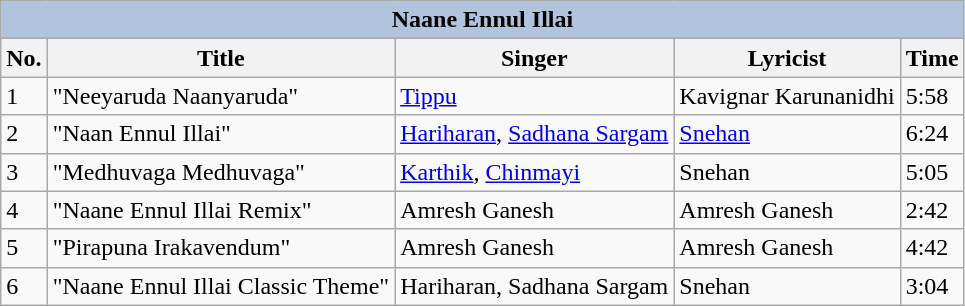<table class="wikitable">
<tr>
<th colspan="5" style="background: LightSteelBlue;">Naane Ennul Illai</th>
</tr>
<tr>
<th>No.</th>
<th>Title</th>
<th>Singer</th>
<th>Lyricist</th>
<th>Time</th>
</tr>
<tr>
<td>1</td>
<td>"Neeyaruda Naanyaruda"</td>
<td><a href='#'>Tippu</a></td>
<td>Kavignar Karunanidhi</td>
<td>5:58</td>
</tr>
<tr>
<td>2</td>
<td>"Naan Ennul Illai"</td>
<td><a href='#'>Hariharan</a>, <a href='#'>Sadhana Sargam</a></td>
<td><a href='#'>Snehan</a></td>
<td>6:24</td>
</tr>
<tr>
<td>3</td>
<td>"Medhuvaga Medhuvaga"</td>
<td><a href='#'>Karthik</a>, <a href='#'>Chinmayi</a></td>
<td>Snehan</td>
<td>5:05</td>
</tr>
<tr>
<td>4</td>
<td>"Naane Ennul Illai Remix"</td>
<td>Amresh Ganesh</td>
<td>Amresh Ganesh</td>
<td>2:42</td>
</tr>
<tr>
<td>5</td>
<td>"Pirapuna Irakavendum"</td>
<td>Amresh Ganesh</td>
<td>Amresh Ganesh</td>
<td>4:42</td>
</tr>
<tr>
<td>6</td>
<td>"Naane Ennul Illai Classic Theme"</td>
<td>Hariharan, Sadhana Sargam</td>
<td>Snehan</td>
<td>3:04</td>
</tr>
</table>
